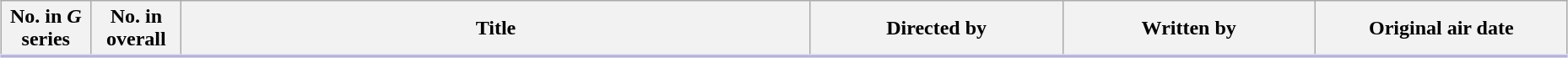<table class="wikitable" style="width:98%; margin:auto; background:#FFF;">
<tr style="border-bottom: 3px solid #CCF;">
<th style="width:4em;">No. in <em>G</em> series</th>
<th style="width:4em;">No. in overall</th>
<th>Title</th>
<th style="width:12em;">Directed by</th>
<th style="width:12em;">Written by</th>
<th style="width:12em;">Original air date</th>
</tr>
<tr>
</tr>
</table>
